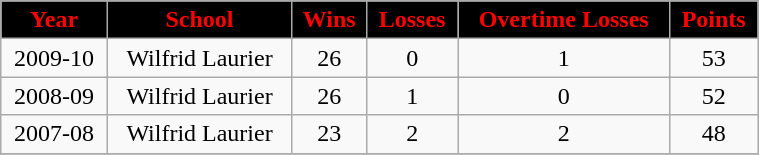<table class="wikitable" width="40%">
<tr align="center"  style="background:black;color:red;">
<td><strong>Year</strong></td>
<td><strong>School</strong></td>
<td><strong>Wins</strong></td>
<td><strong>Losses</strong></td>
<td><strong>Overtime Losses</strong></td>
<td><strong>Points</strong></td>
</tr>
<tr align="center" bgcolor="">
<td>2009-10</td>
<td>Wilfrid Laurier</td>
<td>26</td>
<td>0</td>
<td>1</td>
<td>53</td>
</tr>
<tr align="center" bgcolor="">
<td>2008-09</td>
<td>Wilfrid Laurier</td>
<td>26</td>
<td>1</td>
<td>0</td>
<td>52</td>
</tr>
<tr align="center" bgcolor="">
<td>2007-08</td>
<td>Wilfrid Laurier</td>
<td>23</td>
<td>2</td>
<td>2</td>
<td>48</td>
</tr>
<tr align="center" bgcolor="">
</tr>
</table>
